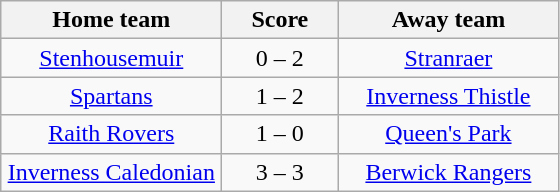<table class="wikitable" style="text-align: center">
<tr>
<th width=140>Home team</th>
<th width=70>Score</th>
<th width=140>Away team</th>
</tr>
<tr>
<td><a href='#'>Stenhousemuir</a></td>
<td>0 – 2</td>
<td><a href='#'>Stranraer</a></td>
</tr>
<tr>
<td><a href='#'>Spartans</a></td>
<td>1 – 2</td>
<td><a href='#'>Inverness Thistle</a></td>
</tr>
<tr>
<td><a href='#'>Raith Rovers</a></td>
<td>1 – 0</td>
<td><a href='#'>Queen's Park</a></td>
</tr>
<tr>
<td><a href='#'>Inverness Caledonian</a></td>
<td>3 – 3</td>
<td><a href='#'>Berwick Rangers</a></td>
</tr>
</table>
